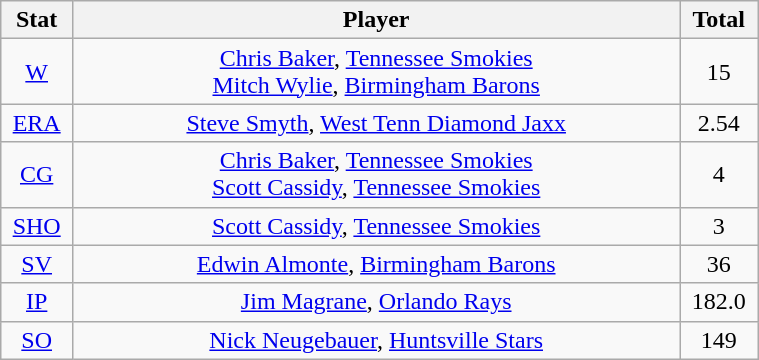<table class="wikitable" width="40%" style="text-align:center;">
<tr>
<th width="5%">Stat</th>
<th width="60%">Player</th>
<th width="5%">Total</th>
</tr>
<tr>
<td><a href='#'>W</a></td>
<td><a href='#'>Chris Baker</a>, <a href='#'>Tennessee Smokies</a> <br> <a href='#'>Mitch Wylie</a>, <a href='#'>Birmingham Barons</a></td>
<td>15</td>
</tr>
<tr>
<td><a href='#'>ERA</a></td>
<td><a href='#'>Steve Smyth</a>, <a href='#'>West Tenn Diamond Jaxx</a></td>
<td>2.54</td>
</tr>
<tr>
<td><a href='#'>CG</a></td>
<td><a href='#'>Chris Baker</a>, <a href='#'>Tennessee Smokies</a> <br> <a href='#'>Scott Cassidy</a>, <a href='#'>Tennessee Smokies</a></td>
<td>4</td>
</tr>
<tr>
<td><a href='#'>SHO</a></td>
<td><a href='#'>Scott Cassidy</a>, <a href='#'>Tennessee Smokies</a></td>
<td>3</td>
</tr>
<tr>
<td><a href='#'>SV</a></td>
<td><a href='#'>Edwin Almonte</a>, <a href='#'>Birmingham Barons</a></td>
<td>36</td>
</tr>
<tr>
<td><a href='#'>IP</a></td>
<td><a href='#'>Jim Magrane</a>, <a href='#'>Orlando Rays</a></td>
<td>182.0</td>
</tr>
<tr>
<td><a href='#'>SO</a></td>
<td><a href='#'>Nick Neugebauer</a>, <a href='#'>Huntsville Stars</a></td>
<td>149</td>
</tr>
</table>
